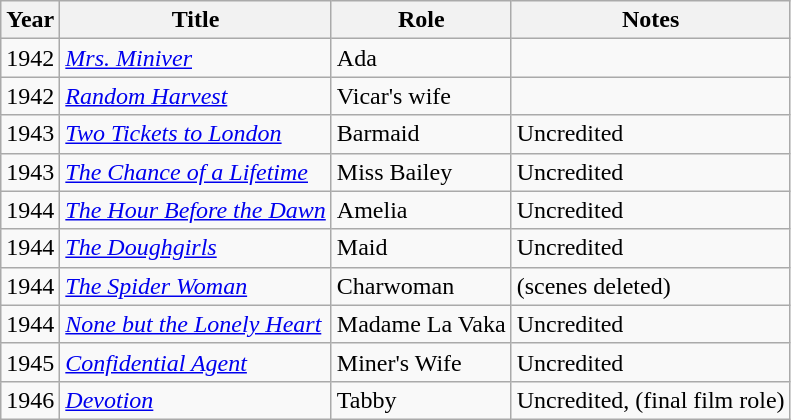<table class="wikitable">
<tr>
<th>Year</th>
<th>Title</th>
<th>Role</th>
<th>Notes</th>
</tr>
<tr>
<td>1942</td>
<td><em><a href='#'>Mrs. Miniver</a></em></td>
<td>Ada</td>
<td></td>
</tr>
<tr>
<td>1942</td>
<td><em><a href='#'>Random Harvest</a></em></td>
<td>Vicar's wife</td>
<td></td>
</tr>
<tr>
<td>1943</td>
<td><em><a href='#'>Two Tickets to London</a></em></td>
<td>Barmaid</td>
<td>Uncredited</td>
</tr>
<tr>
<td>1943</td>
<td><em><a href='#'>The Chance of a Lifetime</a></em></td>
<td>Miss Bailey</td>
<td>Uncredited</td>
</tr>
<tr>
<td>1944</td>
<td><em><a href='#'>The Hour Before the Dawn</a></em></td>
<td>Amelia</td>
<td>Uncredited</td>
</tr>
<tr>
<td>1944</td>
<td><em><a href='#'>The Doughgirls</a></em></td>
<td>Maid</td>
<td>Uncredited</td>
</tr>
<tr>
<td>1944</td>
<td><em><a href='#'>The Spider Woman</a></em></td>
<td>Charwoman</td>
<td>(scenes deleted)</td>
</tr>
<tr>
<td>1944</td>
<td><em><a href='#'>None but the Lonely Heart</a></em></td>
<td>Madame La Vaka</td>
<td>Uncredited</td>
</tr>
<tr>
<td>1945</td>
<td><em><a href='#'>Confidential Agent</a></em></td>
<td>Miner's Wife</td>
<td>Uncredited</td>
</tr>
<tr>
<td>1946</td>
<td><em><a href='#'>Devotion</a></em></td>
<td>Tabby</td>
<td>Uncredited, (final film role)</td>
</tr>
</table>
